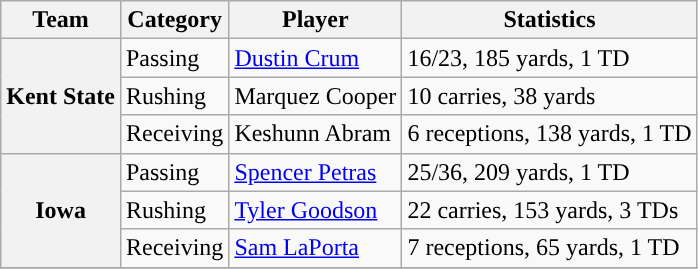<table class="wikitable" style="float: left;">
<tr>
<th>Team</th>
<th>Category</th>
<th>Player</th>
<th>Statistics</th>
</tr>
<tr>
<th rowspan=3>Kent State</th>
<td>Passing</td>
<td><a href='#'>Dustin Crum</a></td>
<td>16/23, 185 yards, 1 TD</td>
</tr>
<tr>
<td>Rushing</td>
<td>Marquez Cooper</td>
<td>10 carries, 38 yards</td>
</tr>
<tr>
<td>Receiving</td>
<td>Keshunn Abram</td>
<td>6 receptions, 138 yards, 1 TD</td>
</tr>
<tr>
<th rowspan=3 style=>Iowa</th>
<td>Passing</td>
<td><a href='#'>Spencer Petras</a></td>
<td>25/36, 209 yards, 1 TD</td>
</tr>
<tr>
<td>Rushing</td>
<td><a href='#'>Tyler Goodson</a></td>
<td>22 carries, 153 yards, 3 TDs</td>
</tr>
<tr>
<td>Receiving</td>
<td><a href='#'>Sam LaPorta</a></td>
<td>7 receptions, 65 yards, 1 TD</td>
</tr>
<tr>
</tr>
</table>
